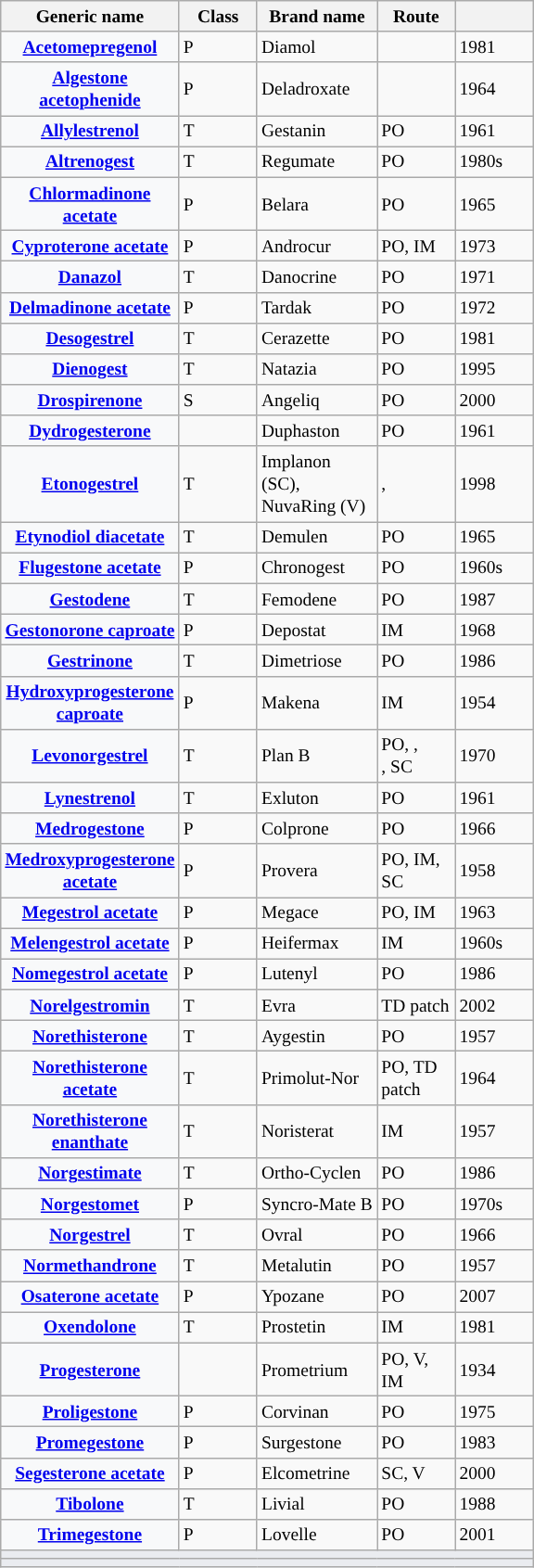<table class="wikitable floatright plainrowheaders" style="font-size:small; margin-left: auto; margin-right: auto; border: none;">
<tr>
<th scope="col" style="width:100px;">Generic name</th>
<th scope="col" style="width:50px;">Class</th>
<th scope="col" style="width:80px;">Brand name</th>
<th scope="col" style="width:50px;">Route</th>
<th scope="col" style="width:50px;"></th>
</tr>
<tr>
<th scope="row" style="background: #f8f9fa;"><a href='#'>Acetomepregenol</a></th>
<td>P</td>
<td>Diamol</td>
<td></td>
<td>1981</td>
</tr>
<tr>
<th scope="row" style="background: #f8f9fa;"><a href='#'>Algestone acetophenide</a></th>
<td>P</td>
<td>Deladroxate</td>
<td></td>
<td>1964</td>
</tr>
<tr>
<th scope="row" style="background: #f8f9fa;"><a href='#'>Allylestrenol</a></th>
<td>T</td>
<td>Gestanin</td>
<td>PO</td>
<td>1961</td>
</tr>
<tr>
<th scope="row" style="background: #f8f9fa;"><a href='#'>Altrenogest</a></th>
<td>T</td>
<td>Regumate</td>
<td>PO</td>
<td>1980s</td>
</tr>
<tr>
<th scope="row" style="background: #f8f9fa;"><a href='#'>Chlormadinone acetate</a></th>
<td>P</td>
<td>Belara</td>
<td>PO</td>
<td>1965</td>
</tr>
<tr>
<th scope="row" style="background: #f8f9fa;"><a href='#'>Cyproterone acetate</a></th>
<td>P</td>
<td>Androcur</td>
<td>PO, IM</td>
<td>1973</td>
</tr>
<tr>
<th scope="row" style="background: #f8f9fa;"><a href='#'>Danazol</a></th>
<td>T</td>
<td>Danocrine</td>
<td>PO</td>
<td>1971</td>
</tr>
<tr>
<th scope="row" style="background: #f8f9fa;"><a href='#'>Delmadinone acetate</a></th>
<td>P</td>
<td>Tardak</td>
<td>PO</td>
<td>1972</td>
</tr>
<tr>
<th scope="row" style="background: #f8f9fa;"><a href='#'>Desogestrel</a></th>
<td>T</td>
<td>Cerazette</td>
<td>PO</td>
<td>1981</td>
</tr>
<tr>
<th scope="row" style="background: #f8f9fa;"><a href='#'>Dienogest</a></th>
<td>T</td>
<td>Natazia</td>
<td>PO</td>
<td>1995</td>
</tr>
<tr>
<th scope="row" style="background: #f8f9fa;"><a href='#'>Drospirenone</a></th>
<td>S</td>
<td>Angeliq</td>
<td>PO</td>
<td>2000</td>
</tr>
<tr>
<th scope="row" style="background: #f8f9fa;"><a href='#'>Dydrogesterone</a></th>
<td></td>
<td>Duphaston</td>
<td>PO</td>
<td>1961</td>
</tr>
<tr>
<th scope="row" style="background: #f8f9fa;"><a href='#'>Etonogestrel</a></th>
<td>T</td>
<td>Implanon (SC), NuvaRing (V)</td>
<td><a href='#'></a>, </td>
<td>1998</td>
</tr>
<tr>
<th scope="row" style="background: #f8f9fa;"><a href='#'>Etynodiol diacetate</a></th>
<td>T</td>
<td>Demulen</td>
<td>PO</td>
<td>1965</td>
</tr>
<tr>
<th scope="row" style="background: #f8f9fa;"><a href='#'>Flugestone acetate</a></th>
<td>P</td>
<td>Chronogest</td>
<td>PO</td>
<td>1960s</td>
</tr>
<tr>
<th scope="row" style="background: #f8f9fa;"><a href='#'>Gestodene</a></th>
<td>T</td>
<td>Femodene</td>
<td>PO</td>
<td>1987</td>
</tr>
<tr>
<th scope="row" style="background: #f8f9fa;"><a href='#'>Gestonorone caproate</a></th>
<td>P</td>
<td>Depostat</td>
<td>IM</td>
<td>1968</td>
</tr>
<tr>
<th scope="row" style="background: #f8f9fa;"><a href='#'>Gestrinone</a></th>
<td>T</td>
<td>Dimetriose</td>
<td>PO</td>
<td>1986</td>
</tr>
<tr>
<th scope="row" style="background: #f8f9fa;"><a href='#'>Hydroxyprogesterone caproate</a></th>
<td>P</td>
<td>Makena</td>
<td>IM</td>
<td>1954</td>
</tr>
<tr>
<th scope="row" style="background: #f8f9fa;"><a href='#'>Levonorgestrel</a></th>
<td>T</td>
<td>Plan B</td>
<td>PO, ,<br>, SC</td>
<td>1970</td>
</tr>
<tr>
<th scope="row" style="background: #f8f9fa;"><a href='#'>Lynestrenol</a></th>
<td>T</td>
<td>Exluton</td>
<td>PO</td>
<td>1961</td>
</tr>
<tr>
<th scope="row" style="background: #f8f9fa;"><a href='#'>Medrogestone</a></th>
<td>P</td>
<td>Colprone</td>
<td>PO</td>
<td>1966</td>
</tr>
<tr>
<th scope="row" style="background: #f8f9fa;"><a href='#'>Medroxyprogesterone acetate</a></th>
<td>P</td>
<td>Provera</td>
<td>PO, IM, SC</td>
<td>1958</td>
</tr>
<tr>
<th scope="row" style="background: #f8f9fa;"><a href='#'>Megestrol acetate</a></th>
<td>P</td>
<td>Megace</td>
<td>PO, IM</td>
<td>1963</td>
</tr>
<tr>
<th scope="row" style="background: #f8f9fa;"><a href='#'>Melengestrol acetate</a></th>
<td>P</td>
<td>Heifermax</td>
<td>IM</td>
<td>1960s</td>
</tr>
<tr>
<th scope="row" style="background: #f8f9fa;"><a href='#'>Nomegestrol acetate</a></th>
<td>P</td>
<td>Lutenyl</td>
<td>PO</td>
<td>1986</td>
</tr>
<tr>
<th scope="row" style="background: #f8f9fa;"><a href='#'>Norelgestromin</a></th>
<td>T</td>
<td>Evra</td>
<td>TD patch</td>
<td>2002</td>
</tr>
<tr>
<th scope="row" style="background: #f8f9fa;"><a href='#'>Norethisterone</a></th>
<td>T</td>
<td>Aygestin</td>
<td>PO</td>
<td>1957</td>
</tr>
<tr>
<th scope="row" style="background: #f8f9fa;"><a href='#'>Norethisterone acetate</a></th>
<td>T</td>
<td>Primolut-Nor</td>
<td>PO, TD patch</td>
<td>1964</td>
</tr>
<tr>
<th scope="row" style="background: #f8f9fa;"><a href='#'>Norethisterone enanthate</a></th>
<td>T</td>
<td>Noristerat</td>
<td>IM</td>
<td>1957</td>
</tr>
<tr>
<th scope="row" style="background: #f8f9fa;"><a href='#'>Norgestimate</a></th>
<td>T</td>
<td>Ortho-Cyclen</td>
<td>PO</td>
<td>1986</td>
</tr>
<tr>
<th scope="row" style="background: #f8f9fa;"><a href='#'>Norgestomet</a></th>
<td>P</td>
<td>Syncro-Mate B</td>
<td>PO</td>
<td>1970s</td>
</tr>
<tr>
<th scope="row" style="background: #f8f9fa;"><a href='#'>Norgestrel</a></th>
<td>T</td>
<td>Ovral</td>
<td>PO</td>
<td>1966</td>
</tr>
<tr>
<th scope="row" style="background: #f8f9fa;"><a href='#'>Normethandrone</a></th>
<td>T</td>
<td>Metalutin</td>
<td>PO</td>
<td>1957</td>
</tr>
<tr>
<th scope="row" style="background: #f8f9fa;"><a href='#'>Osaterone acetate</a></th>
<td>P</td>
<td>Ypozane</td>
<td>PO</td>
<td>2007</td>
</tr>
<tr>
<th scope="row" style="background: #f8f9fa;"><a href='#'>Oxendolone</a></th>
<td>T</td>
<td>Prostetin</td>
<td>IM</td>
<td>1981</td>
</tr>
<tr>
<th scope="row" style="background: #f8f9fa;"><a href='#'>Progesterone</a></th>
<td></td>
<td>Prometrium</td>
<td>PO, V, IM</td>
<td>1934</td>
</tr>
<tr>
<th scope="row" style="background: #f8f9fa;"><a href='#'>Proligestone</a></th>
<td>P</td>
<td>Corvinan</td>
<td>PO</td>
<td>1975</td>
</tr>
<tr>
<th scope="row" style="background: #f8f9fa;"><a href='#'>Promegestone</a></th>
<td>P</td>
<td>Surgestone</td>
<td>PO</td>
<td>1983</td>
</tr>
<tr>
<th scope="row" style="background: #f8f9fa;"><a href='#'>Segesterone acetate</a></th>
<td>P</td>
<td>Elcometrine</td>
<td>SC, V</td>
<td>2000</td>
</tr>
<tr>
<th scope="row" style="background: #f8f9fa;"><a href='#'>Tibolone</a></th>
<td>T</td>
<td>Livial</td>
<td>PO</td>
<td>1988</td>
</tr>
<tr>
<th scope="row" style="background: #f8f9fa;"><a href='#'>Trimegestone</a></th>
<td>P</td>
<td>Lovelle</td>
<td>PO</td>
<td>2001</td>
</tr>
<tr class="sortbottom">
<td colspan="6" style="width: 1px; background-color:#eaecf0; text-align: center;"></td>
</tr>
<tr>
<td colspan="6" style="width: 1px; background-color:#eaecf0; text-align: center;"></td>
</tr>
</table>
